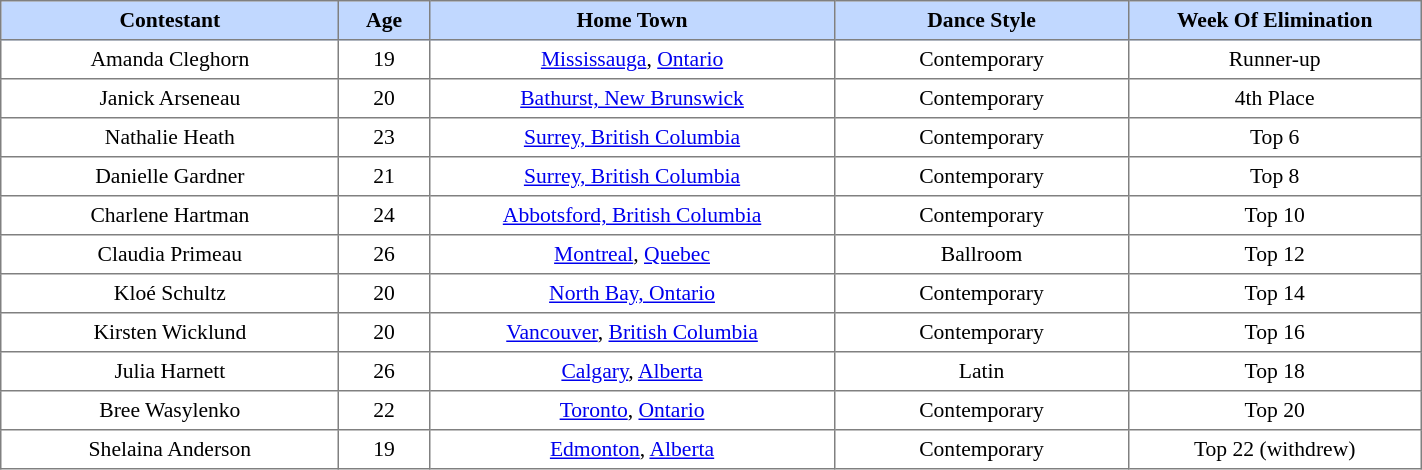<table border="1" cellpadding="4" cellspacing="0" style="text-align:center; font-size:90%; border-collapse:collapse;" width=75%>
<tr style="background:#C1D8FF;">
<th width=15%>Contestant</th>
<th width=4%; align=center>Age</th>
<th width=18%>Home Town</th>
<th width=13%>Dance Style</th>
<th width=13%>Week Of Elimination</th>
</tr>
<tr>
<td>Amanda Cleghorn</td>
<td>19</td>
<td><a href='#'>Mississauga</a>, <a href='#'>Ontario</a></td>
<td>Contemporary</td>
<td>Runner-up</td>
</tr>
<tr>
<td>Janick Arseneau</td>
<td>20</td>
<td><a href='#'>Bathurst, New Brunswick</a></td>
<td>Contemporary</td>
<td>4th Place</td>
</tr>
<tr>
<td>Nathalie Heath</td>
<td>23</td>
<td><a href='#'>Surrey, British Columbia</a></td>
<td>Contemporary</td>
<td>Top 6</td>
</tr>
<tr>
<td>Danielle Gardner</td>
<td>21</td>
<td><a href='#'>Surrey, British Columbia</a></td>
<td>Contemporary</td>
<td>Top 8</td>
</tr>
<tr>
<td>Charlene Hartman</td>
<td>24</td>
<td><a href='#'>Abbotsford, British Columbia</a></td>
<td>Contemporary</td>
<td>Top 10</td>
</tr>
<tr>
<td>Claudia Primeau</td>
<td>26</td>
<td><a href='#'>Montreal</a>, <a href='#'>Quebec</a></td>
<td>Ballroom</td>
<td>Top 12</td>
</tr>
<tr>
<td>Kloé Schultz</td>
<td>20</td>
<td><a href='#'>North Bay, Ontario</a></td>
<td>Contemporary</td>
<td>Top 14</td>
</tr>
<tr>
<td>Kirsten Wicklund</td>
<td>20</td>
<td><a href='#'>Vancouver</a>, <a href='#'>British Columbia</a></td>
<td>Contemporary</td>
<td>Top 16</td>
</tr>
<tr>
<td>Julia Harnett</td>
<td>26</td>
<td><a href='#'>Calgary</a>, <a href='#'>Alberta</a></td>
<td>Latin</td>
<td>Top 18</td>
</tr>
<tr>
<td>Bree Wasylenko</td>
<td>22</td>
<td><a href='#'>Toronto</a>, <a href='#'>Ontario</a></td>
<td>Contemporary</td>
<td>Top 20</td>
</tr>
<tr>
<td>Shelaina Anderson</td>
<td>19</td>
<td><a href='#'>Edmonton</a>, <a href='#'>Alberta</a></td>
<td>Contemporary</td>
<td>Top 22 (withdrew)</td>
</tr>
</table>
